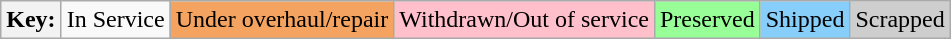<table class="wikitable">
<tr>
<th>Key:</th>
<td>In Service</td>
<td bgcolor=#f4a460>Under overhaul/repair</td>
<td bgcolor=#ffc0cb>Withdrawn/Out of service</td>
<td bgcolor=#98ff98>Preserved</td>
<td bgcolor=#87cefa>Shipped</td>
<td bgcolor=#cecece>Scrapped</td>
</tr>
</table>
